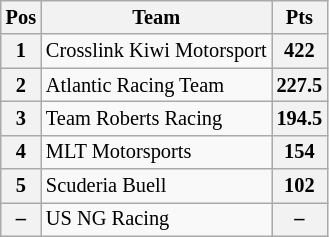<table class="wikitable" style="font-size: 85%">
<tr>
<th>Pos</th>
<th>Team</th>
<th>Pts</th>
</tr>
<tr>
<th>1</th>
<td> Crosslink Kiwi Motorsport</td>
<th>422</th>
</tr>
<tr>
<th>2</th>
<td> Atlantic Racing Team</td>
<th>227.5</th>
</tr>
<tr>
<th>3</th>
<td> Team Roberts Racing</td>
<th>194.5</th>
</tr>
<tr>
<th>4</th>
<td> MLT Motorsports</td>
<th>154</th>
</tr>
<tr>
<th>5</th>
<td> Scuderia Buell</td>
<th>102</th>
</tr>
<tr>
<th>–</th>
<td> US NG Racing</td>
<th>–</th>
</tr>
</table>
